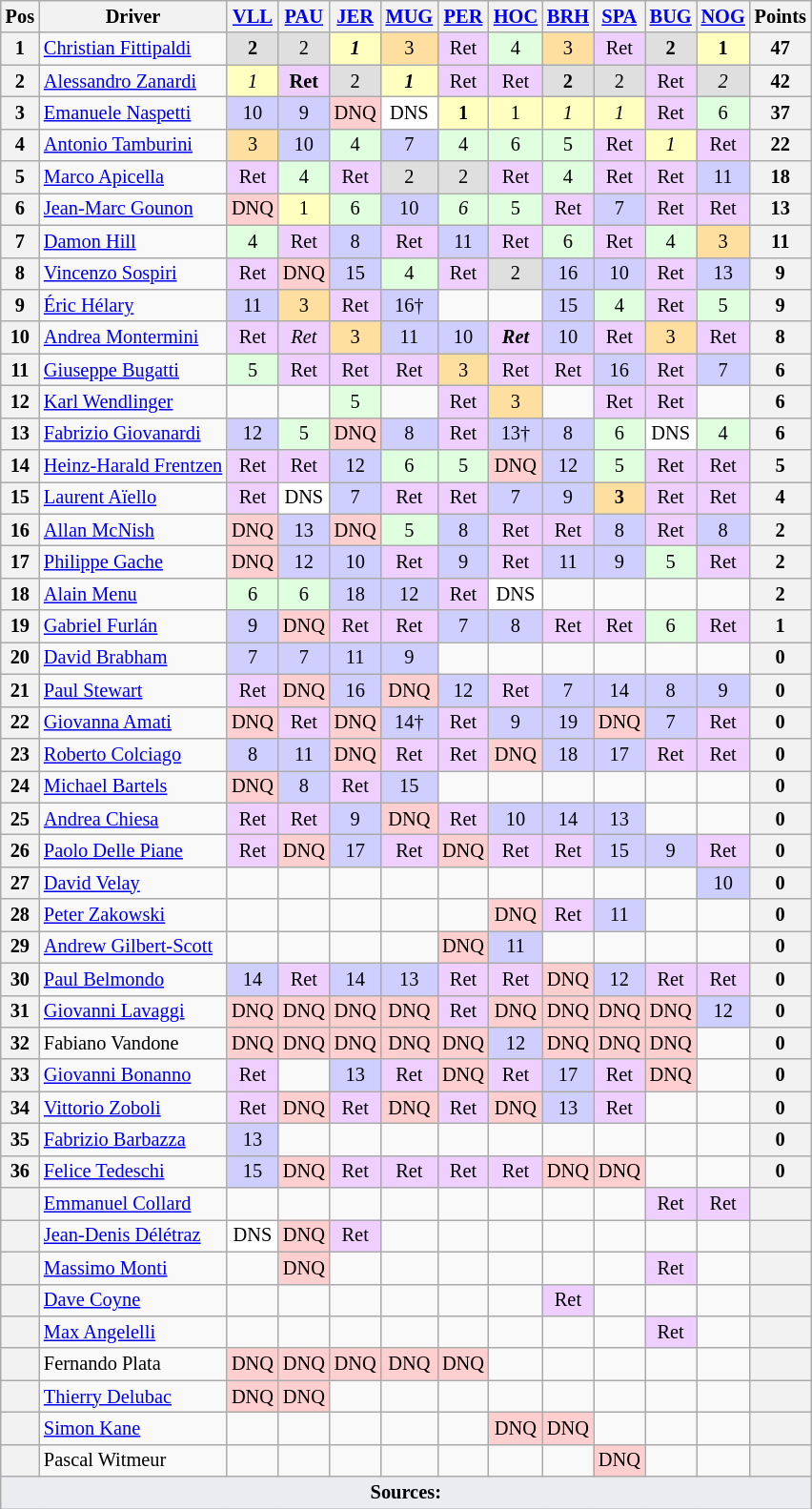<table class="wikitable" style="font-size: 85%; text-align:center">
<tr>
<th>Pos</th>
<th>Driver</th>
<th><a href='#'>VLL</a><br></th>
<th><a href='#'>PAU</a><br></th>
<th><a href='#'>JER</a><br></th>
<th><a href='#'>MUG</a><br></th>
<th><a href='#'>PER</a><br></th>
<th><a href='#'>HOC</a><br></th>
<th><a href='#'>BRH</a><br></th>
<th><a href='#'>SPA</a><br></th>
<th><a href='#'>BUG</a><br></th>
<th><a href='#'>NOG</a><br></th>
<th>Points</th>
</tr>
<tr>
<th>1</th>
<td align="left"> <a href='#'>Christian Fittipaldi</a></td>
<td style="background:#DFDFDF;"><strong>2</strong></td>
<td style="background:#DFDFDF;">2</td>
<td style="background:#FFFFBF;"><strong><em>1</em></strong></td>
<td style="background:#FFDF9F;">3</td>
<td style="background:#EFCFFF;">Ret</td>
<td style="background:#DFFFDF;">4</td>
<td style="background:#FFDF9F;">3</td>
<td style="background:#EFCFFF;">Ret</td>
<td style="background:#DFDFDF;"><strong>2</strong></td>
<td style="background:#FFFFBF;"><strong>1</strong></td>
<th>47</th>
</tr>
<tr>
<th>2</th>
<td align="left"> <a href='#'>Alessandro Zanardi</a></td>
<td style="background:#FFFFBF;"><em>1</em></td>
<td style="background:#EFCFFF;"><strong>Ret</strong></td>
<td style="background:#DFDFDF;">2</td>
<td style="background:#FFFFBF;"><strong><em>1</em></strong></td>
<td style="background:#EFCFFF;">Ret</td>
<td style="background:#EFCFFF;">Ret</td>
<td style="background:#DFDFDF;"><strong>2</strong></td>
<td style="background:#DFDFDF;">2</td>
<td style="background:#EFCFFF;">Ret</td>
<td style="background:#DFDFDF;"><em>2</em></td>
<th>42</th>
</tr>
<tr>
<th>3</th>
<td align="left"> <a href='#'>Emanuele Naspetti</a></td>
<td style="background:#CFCFFF;">10</td>
<td style="background:#CFCFFF;">9</td>
<td style="background:#FFCFCF;">DNQ</td>
<td style="background:#FFFFFF;">DNS</td>
<td style="background:#FFFFBF;"><strong>1</strong></td>
<td style="background:#FFFFBF;">1</td>
<td style="background:#FFFFBF;"><em>1</em></td>
<td style="background:#FFFFBF;"><em>1</em></td>
<td style="background:#EFCFFF;">Ret</td>
<td style="background:#DFFFDF;">6</td>
<th>37</th>
</tr>
<tr>
<th>4</th>
<td align="left"> <a href='#'>Antonio Tamburini</a></td>
<td style="background:#FFDF9F;">3</td>
<td style="background:#CFCFFF;">10</td>
<td style="background:#DFFFDF;">4</td>
<td style="background:#CFCFFF;">7</td>
<td style="background:#DFFFDF;">4</td>
<td style="background:#DFFFDF;">6</td>
<td style="background:#DFFFDF;">5</td>
<td style="background:#EFCFFF;">Ret</td>
<td style="background:#FFFFBF;"><em>1</em></td>
<td style="background:#EFCFFF;">Ret</td>
<th>22</th>
</tr>
<tr>
<th>5</th>
<td align="left"> <a href='#'>Marco Apicella</a></td>
<td style="background:#EFCFFF;">Ret</td>
<td style="background:#DFFFDF;">4</td>
<td style="background:#EFCFFF;">Ret</td>
<td style="background:#DFDFDF;">2</td>
<td style="background:#DFDFDF;">2</td>
<td style="background:#EFCFFF;">Ret</td>
<td style="background:#DFFFDF;">4</td>
<td style="background:#EFCFFF;">Ret</td>
<td style="background:#EFCFFF;">Ret</td>
<td style="background:#CFCFFF;">11</td>
<th>18</th>
</tr>
<tr>
<th>6</th>
<td align="left"> <a href='#'>Jean-Marc Gounon</a></td>
<td style="background:#FFCFCF;">DNQ</td>
<td style="background:#FFFFBF;">1</td>
<td style="background:#DFFFDF;">6</td>
<td style="background:#CFCFFF;">10</td>
<td style="background:#DFFFDF;"><em>6</em></td>
<td style="background:#DFFFDF;">5</td>
<td style="background:#EFCFFF;">Ret</td>
<td style="background:#CFCFFF;">7</td>
<td style="background:#EFCFFF;">Ret</td>
<td style="background:#EFCFFF;">Ret</td>
<th>13</th>
</tr>
<tr>
<th>7</th>
<td align="left"> <a href='#'>Damon Hill</a></td>
<td style="background:#DFFFDF;">4</td>
<td style="background:#EFCFFF;">Ret</td>
<td style="background:#CFCFFF;">8</td>
<td style="background:#EFCFFF;">Ret</td>
<td style="background:#CFCFFF;">11</td>
<td style="background:#EFCFFF;">Ret</td>
<td style="background:#DFFFDF;">6</td>
<td style="background:#EFCFFF;">Ret</td>
<td style="background:#DFFFDF;">4</td>
<td style="background:#FFDF9F;">3</td>
<th>11</th>
</tr>
<tr>
<th>8</th>
<td align="left"> <a href='#'>Vincenzo Sospiri</a></td>
<td style="background:#EFCFFF;">Ret</td>
<td style="background:#FFCFCF;">DNQ</td>
<td style="background:#CFCFFF;">15</td>
<td style="background:#DFFFDF;">4</td>
<td style="background:#EFCFFF;">Ret</td>
<td style="background:#DFDFDF;">2</td>
<td style="background:#CFCFFF;">16</td>
<td style="background:#CFCFFF;">10</td>
<td style="background:#EFCFFF;">Ret</td>
<td style="background:#CFCFFF;">13</td>
<th>9</th>
</tr>
<tr>
<th>9</th>
<td align="left"> <a href='#'>Éric Hélary</a></td>
<td style="background:#CFCFFF;">11</td>
<td style="background:#FFDF9F;">3</td>
<td style="background:#EFCFFF;">Ret</td>
<td style="background:#CFCFFF;">16†</td>
<td></td>
<td></td>
<td style="background:#CFCFFF;">15</td>
<td style="background:#DFFFDF;">4</td>
<td style="background:#EFCFFF;">Ret</td>
<td style="background:#DFFFDF;">5</td>
<th>9</th>
</tr>
<tr>
<th>10</th>
<td align="left"> <a href='#'>Andrea Montermini</a></td>
<td style="background:#EFCFFF;">Ret</td>
<td style="background:#EFCFFF;"><em>Ret</em></td>
<td style="background:#FFDF9F;">3</td>
<td style="background:#CFCFFF;">11</td>
<td style="background:#CFCFFF;">10</td>
<td style="background:#EFCFFF;"><strong><em>Ret</em></strong></td>
<td style="background:#CFCFFF;">10</td>
<td style="background:#EFCFFF;">Ret</td>
<td style="background:#FFDF9F;">3</td>
<td style="background:#EFCFFF;">Ret</td>
<th>8</th>
</tr>
<tr>
<th>11</th>
<td align="left"> <a href='#'>Giuseppe Bugatti</a></td>
<td style="background:#DFFFDF;">5</td>
<td style="background:#EFCFFF;">Ret</td>
<td style="background:#EFCFFF;">Ret</td>
<td style="background:#EFCFFF;">Ret</td>
<td style="background:#FFDF9F;">3</td>
<td style="background:#EFCFFF;">Ret</td>
<td style="background:#EFCFFF;">Ret</td>
<td style="background:#CFCFFF;">16</td>
<td style="background:#EFCFFF;">Ret</td>
<td style="background:#CFCFFF;">7</td>
<th>6</th>
</tr>
<tr>
<th>12</th>
<td align="left"> <a href='#'>Karl Wendlinger</a></td>
<td></td>
<td></td>
<td style="background:#DFFFDF;">5</td>
<td></td>
<td style="background:#EFCFFF;">Ret</td>
<td style="background:#FFDF9F;">3</td>
<td></td>
<td style="background:#EFCFFF;">Ret</td>
<td style="background:#EFCFFF;">Ret</td>
<td></td>
<th>6</th>
</tr>
<tr>
<th>13</th>
<td align="left"> <a href='#'>Fabrizio Giovanardi</a></td>
<td style="background:#CFCFFF;">12</td>
<td style="background:#DFFFDF;">5</td>
<td style="background:#FFCFCF;">DNQ</td>
<td style="background:#CFCFFF;">8</td>
<td style="background:#EFCFFF;">Ret</td>
<td style="background:#CFCFFF;">13†</td>
<td style="background:#CFCFFF;">8</td>
<td style="background:#DFFFDF;">6</td>
<td style="background:#FFFFFF;">DNS</td>
<td style="background:#DFFFDF;">4</td>
<th>6</th>
</tr>
<tr>
<th>14</th>
<td align="left"> <a href='#'>Heinz-Harald Frentzen</a></td>
<td style="background:#EFCFFF;">Ret</td>
<td style="background:#EFCFFF;">Ret</td>
<td style="background:#CFCFFF;">12</td>
<td style="background:#DFFFDF;">6</td>
<td style="background:#DFFFDF;">5</td>
<td style="background:#FFCFCF;">DNQ</td>
<td style="background:#CFCFFF;">12</td>
<td style="background:#DFFFDF;">5</td>
<td style="background:#EFCFFF;">Ret</td>
<td style="background:#EFCFFF;">Ret</td>
<th>5</th>
</tr>
<tr>
<th>15</th>
<td align="left"> <a href='#'>Laurent Aïello</a></td>
<td style="background:#EFCFFF;">Ret</td>
<td style="background:#FFFFFF;">DNS</td>
<td style="background:#CFCFFF;">7</td>
<td style="background:#EFCFFF;">Ret</td>
<td style="background:#EFCFFF;">Ret</td>
<td style="background:#CFCFFF;">7</td>
<td style="background:#CFCFFF;">9</td>
<td style="background:#FFDF9F;"><strong>3</strong></td>
<td style="background:#EFCFFF;">Ret</td>
<td style="background:#EFCFFF;">Ret</td>
<th>4</th>
</tr>
<tr>
<th>16</th>
<td align="left"> <a href='#'>Allan McNish</a></td>
<td style="background:#FFCFCF;">DNQ</td>
<td style="background:#CFCFFF;">13</td>
<td style="background:#FFCFCF;">DNQ</td>
<td style="background:#DFFFDF;">5</td>
<td style="background:#CFCFFF;">8</td>
<td style="background:#EFCFFF;">Ret</td>
<td style="background:#EFCFFF;">Ret</td>
<td style="background:#CFCFFF;">8</td>
<td style="background:#EFCFFF;">Ret</td>
<td style="background:#CFCFFF;">8</td>
<th>2</th>
</tr>
<tr>
<th>17</th>
<td align="left"> <a href='#'>Philippe Gache</a></td>
<td style="background:#FFCFCF;">DNQ</td>
<td style="background:#CFCFFF;">12</td>
<td style="background:#CFCFFF;">10</td>
<td style="background:#EFCFFF;">Ret</td>
<td style="background:#CFCFFF;">9</td>
<td style="background:#EFCFFF;">Ret</td>
<td style="background:#CFCFFF;">11</td>
<td style="background:#CFCFFF;">9</td>
<td style="background:#DFFFDF;">5</td>
<td style="background:#EFCFFF;">Ret</td>
<th>2</th>
</tr>
<tr>
<th>18</th>
<td align="left"> <a href='#'>Alain Menu</a></td>
<td style="background:#DFFFDF;">6</td>
<td style="background:#DFFFDF;">6</td>
<td style="background:#CFCFFF;">18</td>
<td style="background:#CFCFFF;">12</td>
<td style="background:#EFCFFF;">Ret</td>
<td style="background:#FFFFFF;">DNS</td>
<td></td>
<td></td>
<td></td>
<td></td>
<th>2</th>
</tr>
<tr>
<th>19</th>
<td align="left"> <a href='#'>Gabriel Furlán</a></td>
<td style="background:#CFCFFF;">9</td>
<td style="background:#FFCFCF;">DNQ</td>
<td style="background:#EFCFFF;">Ret</td>
<td style="background:#EFCFFF;">Ret</td>
<td style="background:#CFCFFF;">7</td>
<td style="background:#CFCFFF;">8</td>
<td style="background:#EFCFFF;">Ret</td>
<td style="background:#EFCFFF;">Ret</td>
<td style="background:#DFFFDF;">6</td>
<td style="background:#EFCFFF;">Ret</td>
<th>1</th>
</tr>
<tr>
<th>20</th>
<td align="left"> <a href='#'>David Brabham</a></td>
<td style="background:#CFCFFF;">7</td>
<td style="background:#CFCFFF;">7</td>
<td style="background:#CFCFFF;">11</td>
<td style="background:#CFCFFF;">9</td>
<td></td>
<td></td>
<td></td>
<td></td>
<td></td>
<td></td>
<th>0</th>
</tr>
<tr>
<th>21</th>
<td align="left"> <a href='#'>Paul Stewart</a></td>
<td style="background:#EFCFFF;">Ret</td>
<td style="background:#FFCFCF;">DNQ</td>
<td style="background:#CFCFFF;">16</td>
<td style="background:#FFCFCF;">DNQ</td>
<td style="background:#CFCFFF;">12</td>
<td style="background:#EFCFFF;">Ret</td>
<td style="background:#CFCFFF;">7</td>
<td style="background:#CFCFFF;">14</td>
<td style="background:#CFCFFF;">8</td>
<td style="background:#CFCFFF;">9</td>
<th>0</th>
</tr>
<tr>
<th>22</th>
<td align="left"> <a href='#'>Giovanna Amati</a></td>
<td style="background:#FFCFCF;">DNQ</td>
<td style="background:#EFCFFF;">Ret</td>
<td style="background:#FFCFCF;">DNQ</td>
<td style="background:#CFCFFF;">14†</td>
<td style="background:#EFCFFF;">Ret</td>
<td style="background:#CFCFFF;">9</td>
<td style="background:#CFCFFF;">19</td>
<td style="background:#FFCFCF;">DNQ</td>
<td style="background:#CFCFFF;">7</td>
<td style="background:#EFCFFF;">Ret</td>
<th>0</th>
</tr>
<tr>
<th>23</th>
<td align="left"> <a href='#'>Roberto Colciago</a></td>
<td style="background:#CFCFFF;">8</td>
<td style="background:#CFCFFF;">11</td>
<td style="background:#FFCFCF;">DNQ</td>
<td style="background:#EFCFFF;">Ret</td>
<td style="background:#EFCFFF;">Ret</td>
<td style="background:#FFCFCF;">DNQ</td>
<td style="background:#CFCFFF;">18</td>
<td style="background:#CFCFFF;">17</td>
<td style="background:#EFCFFF;">Ret</td>
<td style="background:#EFCFFF;">Ret</td>
<th>0</th>
</tr>
<tr>
<th>24</th>
<td align="left"> <a href='#'>Michael Bartels</a></td>
<td style="background:#FFCFCF;">DNQ</td>
<td style="background:#CFCFFF;">8</td>
<td style="background:#EFCFFF;">Ret</td>
<td style="background:#CFCFFF;">15</td>
<td></td>
<td></td>
<td></td>
<td></td>
<td></td>
<td></td>
<th>0</th>
</tr>
<tr>
<th>25</th>
<td align="left"> <a href='#'>Andrea Chiesa</a></td>
<td style="background:#EFCFFF;">Ret</td>
<td style="background:#EFCFFF;">Ret</td>
<td style="background:#CFCFFF;">9</td>
<td style="background:#FFCFCF;">DNQ</td>
<td style="background:#EFCFFF;">Ret</td>
<td style="background:#CFCFFF;">10</td>
<td style="background:#CFCFFF;">14</td>
<td style="background:#CFCFFF;">13</td>
<td></td>
<td></td>
<th>0</th>
</tr>
<tr>
<th>26</th>
<td align="left"> <a href='#'>Paolo Delle Piane</a></td>
<td style="background:#EFCFFF;">Ret</td>
<td style="background:#FFCFCF;">DNQ</td>
<td style="background:#CFCFFF;">17</td>
<td style="background:#EFCFFF;">Ret</td>
<td style="background:#FFCFCF;">DNQ</td>
<td style="background:#EFCFFF;">Ret</td>
<td style="background:#EFCFFF;">Ret</td>
<td style="background:#CFCFFF;">15</td>
<td style="background:#CFCFFF;">9</td>
<td style="background:#EFCFFF;">Ret</td>
<th>0</th>
</tr>
<tr>
<th>27</th>
<td align="left"> <a href='#'>David Velay</a></td>
<td></td>
<td></td>
<td></td>
<td></td>
<td></td>
<td></td>
<td></td>
<td></td>
<td></td>
<td style="background:#CFCFFF;">10</td>
<th>0</th>
</tr>
<tr>
<th>28</th>
<td align="left"> <a href='#'>Peter Zakowski</a></td>
<td></td>
<td></td>
<td></td>
<td></td>
<td></td>
<td style="background:#FFCFCF;">DNQ</td>
<td style="background:#EFCFFF;">Ret</td>
<td style="background:#CFCFFF;">11</td>
<td></td>
<td></td>
<th>0</th>
</tr>
<tr>
<th>29</th>
<td align="left"> <a href='#'>Andrew Gilbert-Scott</a></td>
<td></td>
<td></td>
<td></td>
<td></td>
<td style="background:#FFCFCF;">DNQ</td>
<td style="background:#CFCFFF;">11</td>
<td></td>
<td></td>
<td></td>
<td></td>
<th>0</th>
</tr>
<tr>
<th>30</th>
<td align="left"> <a href='#'>Paul Belmondo</a></td>
<td style="background:#CFCFFF;">14</td>
<td style="background:#EFCFFF;">Ret</td>
<td style="background:#CFCFFF;">14</td>
<td style="background:#CFCFFF;">13</td>
<td style="background:#EFCFFF;">Ret</td>
<td style="background:#EFCFFF;">Ret</td>
<td style="background:#FFCFCF;">DNQ</td>
<td style="background:#CFCFFF;">12</td>
<td style="background:#EFCFFF;">Ret</td>
<td style="background:#EFCFFF;">Ret</td>
<th>0</th>
</tr>
<tr>
<th>31</th>
<td align="left"> <a href='#'>Giovanni Lavaggi</a></td>
<td style="background:#FFCFCF;">DNQ</td>
<td style="background:#FFCFCF;">DNQ</td>
<td style="background:#FFCFCF;">DNQ</td>
<td style="background:#FFCFCF;">DNQ</td>
<td style="background:#EFCFFF;">Ret</td>
<td style="background:#FFCFCF;">DNQ</td>
<td style="background:#FFCFCF;">DNQ</td>
<td style="background:#FFCFCF;">DNQ</td>
<td style="background:#FFCFCF;">DNQ</td>
<td style="background:#CFCFFF;">12</td>
<th>0</th>
</tr>
<tr>
<th>32</th>
<td align="left"> Fabiano Vandone</td>
<td style="background:#FFCFCF;">DNQ</td>
<td style="background:#FFCFCF;">DNQ</td>
<td style="background:#FFCFCF;">DNQ</td>
<td style="background:#FFCFCF;">DNQ</td>
<td style="background:#FFCFCF;">DNQ</td>
<td style="background:#CFCFFF;">12</td>
<td style="background:#FFCFCF;">DNQ</td>
<td style="background:#FFCFCF;">DNQ</td>
<td style="background:#FFCFCF;">DNQ</td>
<td></td>
<th>0</th>
</tr>
<tr>
<th>33</th>
<td align="left"> <a href='#'>Giovanni Bonanno</a></td>
<td style="background:#EFCFFF;">Ret</td>
<td></td>
<td style="background:#CFCFFF;">13</td>
<td style="background:#EFCFFF;">Ret</td>
<td style="background:#FFCFCF;">DNQ</td>
<td style="background:#EFCFFF;">Ret</td>
<td style="background:#CFCFFF;">17</td>
<td style="background:#EFCFFF;">Ret</td>
<td style="background:#FFCFCF;">DNQ</td>
<td></td>
<th>0</th>
</tr>
<tr>
<th>34</th>
<td align="left"> <a href='#'>Vittorio Zoboli</a></td>
<td style="background:#EFCFFF;">Ret</td>
<td style="background:#FFCFCF;">DNQ</td>
<td style="background:#EFCFFF;">Ret</td>
<td style="background:#FFCFCF;">DNQ</td>
<td style="background:#EFCFFF;">Ret</td>
<td style="background:#FFCFCF;">DNQ</td>
<td style="background:#CFCFFF;">13</td>
<td style="background:#EFCFFF;">Ret</td>
<td></td>
<td></td>
<th>0</th>
</tr>
<tr>
<th>35</th>
<td align="left"> <a href='#'>Fabrizio Barbazza</a></td>
<td style="background:#CFCFFF;">13</td>
<td></td>
<td></td>
<td></td>
<td></td>
<td></td>
<td></td>
<td></td>
<td></td>
<td></td>
<th>0</th>
</tr>
<tr>
<th>36</th>
<td align="left"> <a href='#'>Felice Tedeschi</a></td>
<td style="background:#CFCFFF;">15</td>
<td style="background:#FFCFCF;">DNQ</td>
<td style="background:#EFCFFF;">Ret</td>
<td style="background:#EFCFFF;">Ret</td>
<td style="background:#EFCFFF;">Ret</td>
<td style="background:#EFCFFF;">Ret</td>
<td style="background:#FFCFCF;">DNQ</td>
<td style="background:#FFCFCF;">DNQ</td>
<td></td>
<td></td>
<th>0</th>
</tr>
<tr>
<th></th>
<td align="left"> <a href='#'>Emmanuel Collard</a></td>
<td></td>
<td></td>
<td></td>
<td></td>
<td></td>
<td></td>
<td></td>
<td></td>
<td style="background:#EFCFFF;">Ret</td>
<td style="background:#EFCFFF;">Ret</td>
<th></th>
</tr>
<tr>
<th></th>
<td align="left"> <a href='#'>Jean-Denis Délétraz</a></td>
<td style="background:#FFFFFF;">DNS</td>
<td style="background:#FFCFCF;">DNQ</td>
<td style="background:#EFCFFF;">Ret</td>
<td></td>
<td></td>
<td></td>
<td></td>
<td></td>
<td></td>
<td></td>
<th></th>
</tr>
<tr>
<th></th>
<td align="left"> <a href='#'>Massimo Monti</a></td>
<td></td>
<td style="background:#FFCFCF;">DNQ</td>
<td></td>
<td></td>
<td></td>
<td></td>
<td></td>
<td></td>
<td style="background:#EFCFFF;">Ret</td>
<td></td>
<th></th>
</tr>
<tr>
<th></th>
<td align="left"> <a href='#'>Dave Coyne</a></td>
<td></td>
<td></td>
<td></td>
<td></td>
<td></td>
<td></td>
<td style="background:#EFCFFF;">Ret</td>
<td></td>
<td></td>
<td></td>
<th></th>
</tr>
<tr>
<th></th>
<td align="left"> <a href='#'>Max Angelelli</a></td>
<td></td>
<td></td>
<td></td>
<td></td>
<td></td>
<td></td>
<td></td>
<td></td>
<td style="background:#EFCFFF;">Ret</td>
<td></td>
<th></th>
</tr>
<tr>
<th></th>
<td align="left"> Fernando Plata</td>
<td style="background:#FFCFCF;">DNQ</td>
<td style="background:#FFCFCF;">DNQ</td>
<td style="background:#FFCFCF;">DNQ</td>
<td style="background:#FFCFCF;">DNQ</td>
<td style="background:#FFCFCF;">DNQ</td>
<td></td>
<td></td>
<td></td>
<td></td>
<td></td>
<th></th>
</tr>
<tr>
<th></th>
<td align="left"> <a href='#'>Thierry Delubac</a></td>
<td style="background:#FFCFCF;">DNQ</td>
<td style="background:#FFCFCF;">DNQ</td>
<td></td>
<td></td>
<td></td>
<td></td>
<td></td>
<td></td>
<td></td>
<td></td>
<th></th>
</tr>
<tr>
<th></th>
<td align="left"> <a href='#'>Simon Kane</a></td>
<td></td>
<td></td>
<td></td>
<td></td>
<td></td>
<td style="background:#FFCFCF;">DNQ</td>
<td style="background:#FFCFCF;">DNQ</td>
<td></td>
<td></td>
<td></td>
<th></th>
</tr>
<tr>
<th></th>
<td align="left"> Pascal Witmeur</td>
<td></td>
<td></td>
<td></td>
<td></td>
<td></td>
<td></td>
<td></td>
<td style="background:#FFCFCF;">DNQ</td>
<td></td>
<td></td>
<th></th>
</tr>
<tr>
<td colspan="14" style="background-color:#EAECF0;text-align:center"><strong>Sources:</strong></td>
</tr>
</table>
